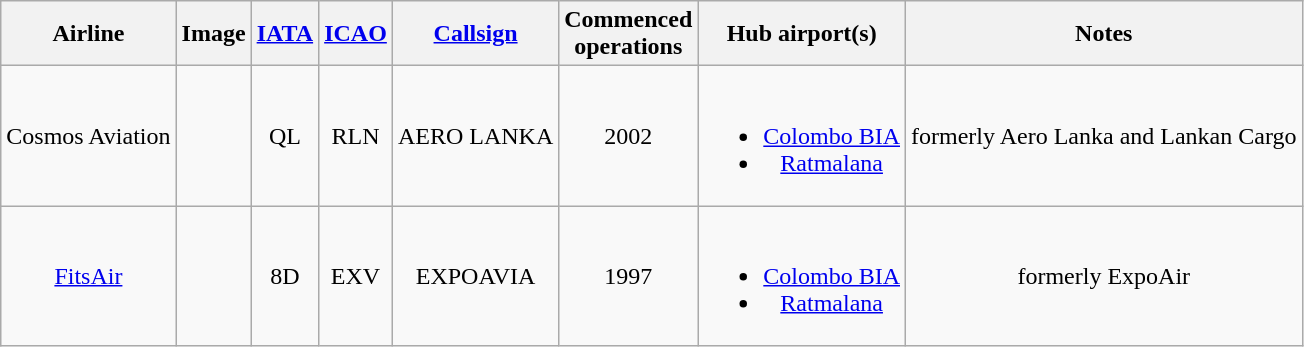<table class="wikitable sortable"style="text-align:center;">
<tr valign="middle">
<th>Airline</th>
<th>Image</th>
<th><a href='#'>IATA</a></th>
<th><a href='#'>ICAO</a></th>
<th><a href='#'>Callsign</a></th>
<th>Commenced<br>operations</th>
<th>Hub airport(s)</th>
<th>Notes</th>
</tr>
<tr>
<td>Cosmos Aviation</td>
<td></td>
<td>QL</td>
<td>RLN</td>
<td>AERO LANKA</td>
<td>2002</td>
<td><br><ul><li><a href='#'>Colombo BIA</a></li><li><a href='#'>Ratmalana</a></li></ul></td>
<td>formerly Aero Lanka and Lankan Cargo</td>
</tr>
<tr>
<td><a href='#'>FitsAir</a></td>
<td></td>
<td>8D</td>
<td>EXV</td>
<td>EXPOAVIA</td>
<td>1997</td>
<td><br><ul><li><a href='#'>Colombo BIA</a></li><li><a href='#'>Ratmalana</a></li></ul></td>
<td>formerly ExpoAir</td>
</tr>
</table>
